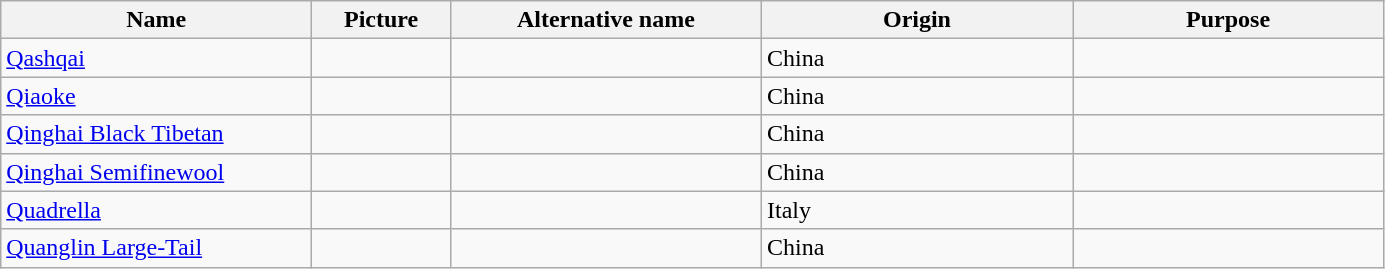<table class="wikitable sortable">
<tr>
<th width="200">Name</th>
<th width="85">Picture</th>
<th width="200">Alternative name</th>
<th width="200">Origin</th>
<th width="200">Purpose</th>
</tr>
<tr>
<td><a href='#'>Qashqai</a></td>
<td></td>
<td></td>
<td>China</td>
<td></td>
</tr>
<tr>
<td><a href='#'>Qiaoke</a></td>
<td></td>
<td></td>
<td>China</td>
<td></td>
</tr>
<tr>
<td><a href='#'>Qinghai Black Tibetan</a></td>
<td></td>
<td></td>
<td>China</td>
<td></td>
</tr>
<tr>
<td><a href='#'>Qinghai Semifinewool</a></td>
<td></td>
<td></td>
<td>China</td>
<td></td>
</tr>
<tr>
<td><a href='#'>Quadrella</a></td>
<td></td>
<td></td>
<td>Italy</td>
<td></td>
</tr>
<tr>
<td><a href='#'>Quanglin Large-Tail</a></td>
<td></td>
<td></td>
<td>China</td>
<td></td>
</tr>
</table>
